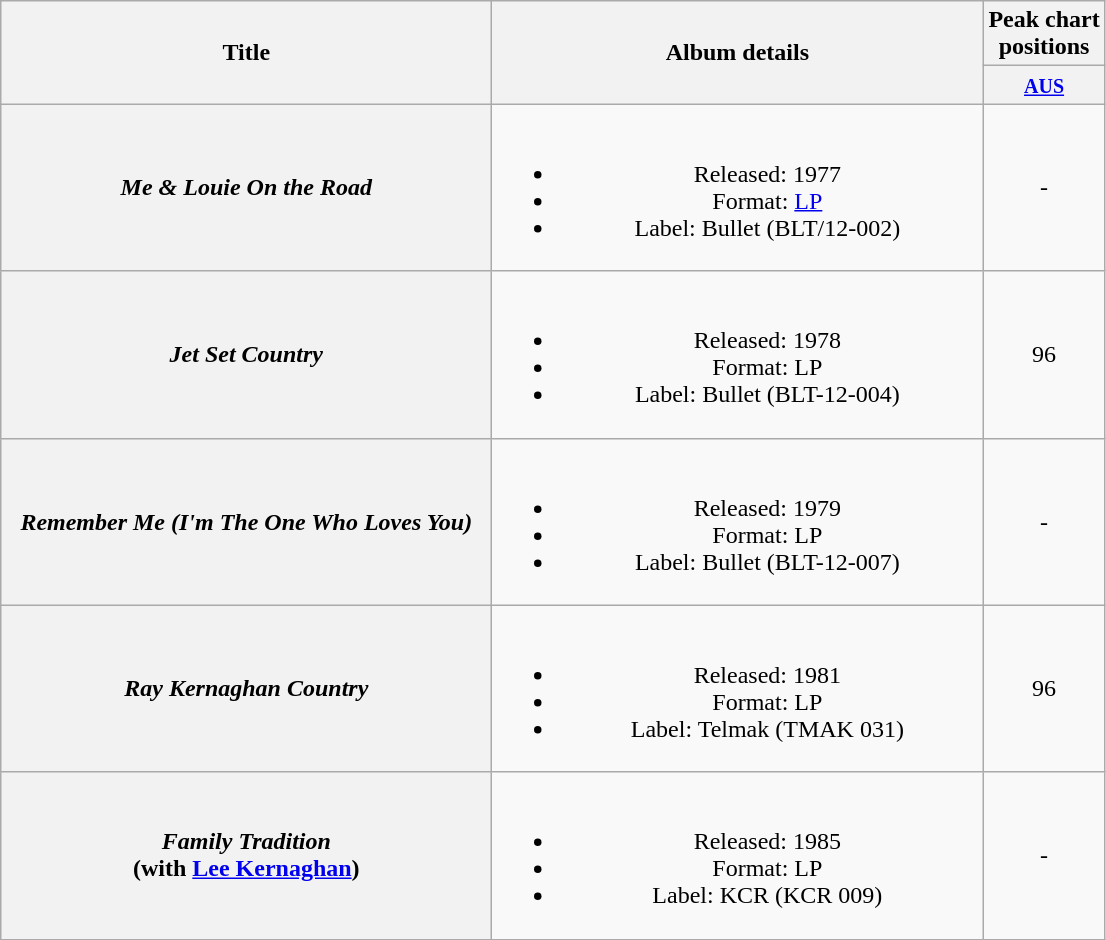<table class="wikitable plainrowheaders" style="text-align:center;" border="1">
<tr>
<th scope="col" rowspan="2" style="width:20em;">Title</th>
<th scope="col" rowspan="2" style="width:20em;">Album details</th>
<th scope="col" colspan="1">Peak chart<br>positions</th>
</tr>
<tr>
<th scope="col" style="text-align:center;"><small><a href='#'>AUS</a></small><br></th>
</tr>
<tr>
<th scope="row"><em>Me & Louie On the Road</em></th>
<td><br><ul><li>Released: 1977</li><li>Format: <a href='#'>LP</a></li><li>Label: Bullet (BLT/12-002)</li></ul></td>
<td align="center">-</td>
</tr>
<tr>
<th scope="row"><em>Jet Set Country</em></th>
<td><br><ul><li>Released: 1978</li><li>Format: LP</li><li>Label: Bullet (BLT-12-004)</li></ul></td>
<td align="center">96</td>
</tr>
<tr>
<th scope="row"><em>Remember Me (I'm The One Who Loves You)</em></th>
<td><br><ul><li>Released: 1979</li><li>Format: LP</li><li>Label: Bullet (BLT-12-007)</li></ul></td>
<td align="center">-</td>
</tr>
<tr>
<th scope="row"><em>Ray Kernaghan Country</em></th>
<td><br><ul><li>Released: 1981</li><li>Format: LP</li><li>Label: Telmak (TMAK 031)</li></ul></td>
<td align="center">96</td>
</tr>
<tr>
<th scope="row"><em>Family Tradition</em> <br>(with <a href='#'>Lee Kernaghan</a>)</th>
<td><br><ul><li>Released: 1985</li><li>Format: LP</li><li>Label: KCR (KCR 009)</li></ul></td>
<td align="center">-</td>
</tr>
</table>
